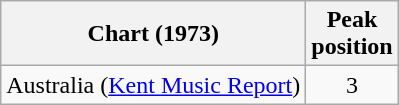<table class="wikitable">
<tr>
<th>Chart (1973)</th>
<th>Peak<br>position</th>
</tr>
<tr>
<td>Australia (<a href='#'>Kent Music Report</a>)</td>
<td style="text-align:center;">3</td>
</tr>
</table>
